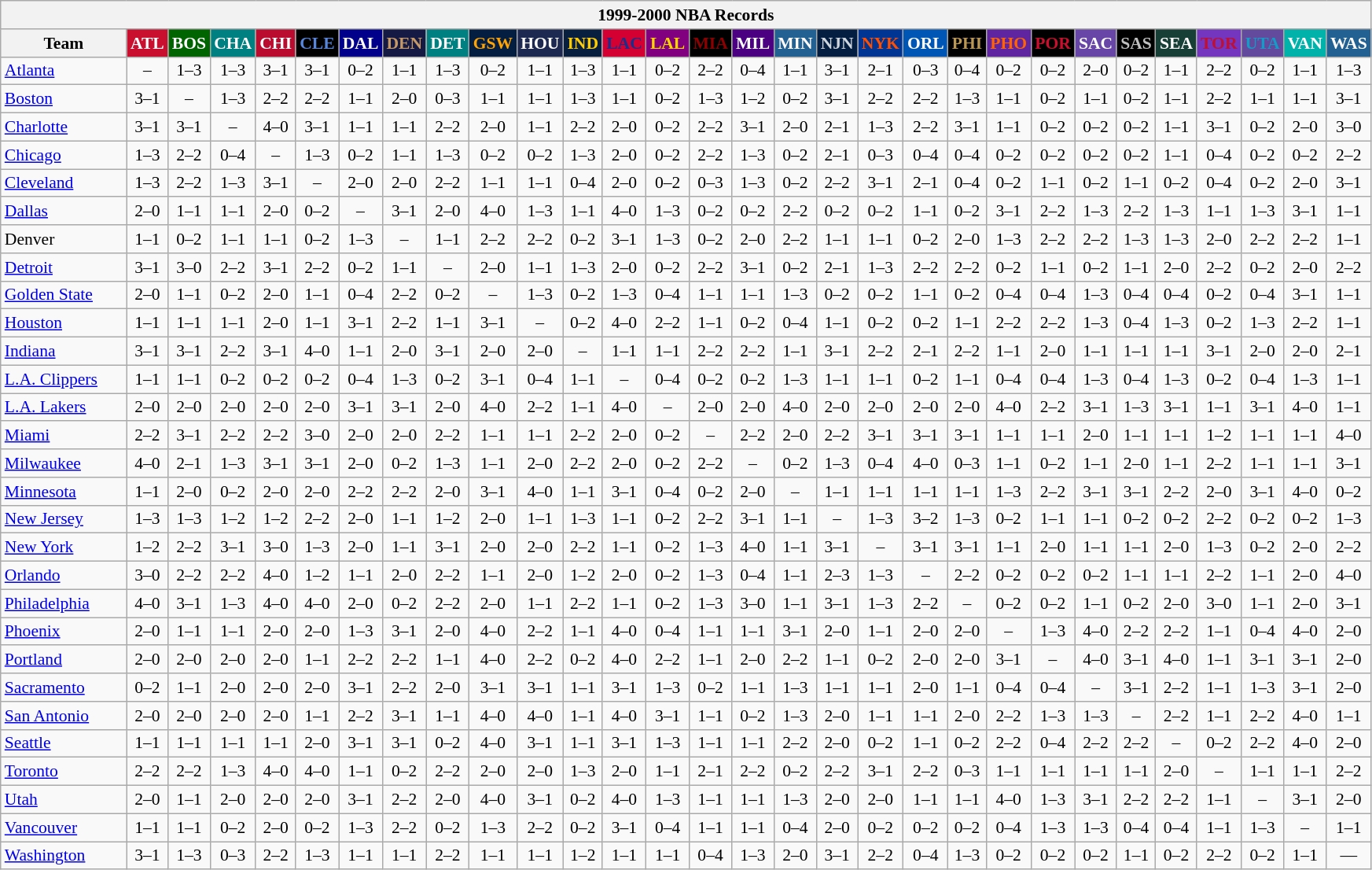<table class="wikitable" style="font-size:90%; text-align:center;">
<tr>
<th colspan=30>1999-2000 NBA Records</th>
</tr>
<tr>
<th width=100>Team</th>
<th style="background:#CA102F;color:#FFFFFF;width=35">ATL</th>
<th style="background:#006400;color:#FFFFFF;width=35">BOS</th>
<th style="background:#008080;color:#FFFFFF;width=35">CHA</th>
<th style="background:#BA0C2F;color:#FFFFFF;width=35">CHI</th>
<th style="background:#000000;color:#5787DC;width=35">CLE</th>
<th style="background:#00008B;color:#FFFFFF;width=35">DAL</th>
<th style="background:#141A44;color:#C69966;width=35">DEN</th>
<th style="background:#008080;color:#FFFFFF;width=35">DET</th>
<th style="background:#031E41;color:#FEA302;width=35">GSW</th>
<th style="background:#1D2951;color:#FFFFFF;width=35">HOU</th>
<th style="background:#081F3F;color:#FDCC04;width=35">IND</th>
<th style="background:#D40032;color:#1A2E8B;width=35">LAC</th>
<th style="background:#800080;color:#FFD700;width=35">LAL</th>
<th style="background:#000000;color:#8B0000;width=35">MIA</th>
<th style="background:#4B0082;color:#FFFFFF;width=35">MIL</th>
<th style="background:#236192;color:#FFFFFF;width=35">MIN</th>
<th style="background:#031E41;color:#CED5DD;width=35">NJN</th>
<th style="background:#003593;color:#FF4F03;width=35">NYK</th>
<th style="background:#0056B5;color:#FFFFFF;width=35">ORL</th>
<th style="background:#000000;color:#BB9754;width=35">PHI</th>
<th style="background:#5F24A0;color:#FF6303;width=35">PHO</th>
<th style="background:#000000;color:#C90F2E;width=35">POR</th>
<th style="background:#6846A8;color:#FFFFFF;width=35">SAC</th>
<th style="background:#000000;color:#C0C0C0;width=35">SAS</th>
<th style="background:#173F36;color:#FFFFFF;width=35">SEA</th>
<th style="background:#7436BF;color:#BE0F34;width=35">TOR</th>
<th style="background:#644A9C;color:#149BC7;width=35">UTA</th>
<th style="background:#00B2AA;color:#FFFFFF;width=35">VAN</th>
<th style="background:#236192;color:#FFFFFF;width=35">WAS</th>
</tr>
<tr>
<td style="text-align:left;"><a href='#'>Atlanta</a></td>
<td>–</td>
<td>1–3</td>
<td>1–3</td>
<td>3–1</td>
<td>3–1</td>
<td>0–2</td>
<td>1–1</td>
<td>1–3</td>
<td>0–2</td>
<td>1–1</td>
<td>1–3</td>
<td>1–1</td>
<td>0–2</td>
<td>2–2</td>
<td>0–4</td>
<td>1–1</td>
<td>3–1</td>
<td>2–1</td>
<td>0–3</td>
<td>0–4</td>
<td>0–2</td>
<td>0–2</td>
<td>2–0</td>
<td>0–2</td>
<td>1–1</td>
<td>2–2</td>
<td>0–2</td>
<td>1–1</td>
<td>1–3</td>
</tr>
<tr>
<td style="text-align:left;"><a href='#'>Boston</a></td>
<td>3–1</td>
<td>–</td>
<td>1–3</td>
<td>2–2</td>
<td>2–2</td>
<td>1–1</td>
<td>2–0</td>
<td>0–3</td>
<td>1–1</td>
<td>1–1</td>
<td>1–3</td>
<td>1–1</td>
<td>0–2</td>
<td>1–3</td>
<td>1–2</td>
<td>0–2</td>
<td>3–1</td>
<td>2–2</td>
<td>2–2</td>
<td>1–3</td>
<td>1–1</td>
<td>0–2</td>
<td>1–1</td>
<td>0–2</td>
<td>1–1</td>
<td>2–2</td>
<td>1–1</td>
<td>1–1</td>
<td>3–1</td>
</tr>
<tr>
<td style="text-align:left;"><a href='#'>Charlotte</a></td>
<td>3–1</td>
<td>3–1</td>
<td>–</td>
<td>4–0</td>
<td>3–1</td>
<td>1–1</td>
<td>1–1</td>
<td>2–2</td>
<td>2–0</td>
<td>1–1</td>
<td>2–2</td>
<td>2–0</td>
<td>0–2</td>
<td>2–2</td>
<td>3–1</td>
<td>2–0</td>
<td>2–1</td>
<td>1–3</td>
<td>2–2</td>
<td>3–1</td>
<td>1–1</td>
<td>0–2</td>
<td>0–2</td>
<td>0–2</td>
<td>1–1</td>
<td>3–1</td>
<td>0–2</td>
<td>2–0</td>
<td>3–0</td>
</tr>
<tr>
<td style="text-align:left;"><a href='#'>Chicago</a></td>
<td>1–3</td>
<td>2–2</td>
<td>0–4</td>
<td>–</td>
<td>1–3</td>
<td>0–2</td>
<td>1–1</td>
<td>1–3</td>
<td>0–2</td>
<td>0–2</td>
<td>1–3</td>
<td>2–0</td>
<td>0–2</td>
<td>2–2</td>
<td>1–3</td>
<td>0–2</td>
<td>2–1</td>
<td>0–3</td>
<td>0–4</td>
<td>0–4</td>
<td>0–2</td>
<td>0–2</td>
<td>0–2</td>
<td>0–2</td>
<td>1–1</td>
<td>0–4</td>
<td>0–2</td>
<td>0–2</td>
<td>2–2</td>
</tr>
<tr>
<td style="text-align:left;"><a href='#'>Cleveland</a></td>
<td>1–3</td>
<td>2–2</td>
<td>1–3</td>
<td>3–1</td>
<td>–</td>
<td>2–0</td>
<td>2–0</td>
<td>2–2</td>
<td>1–1</td>
<td>1–1</td>
<td>0–4</td>
<td>2–0</td>
<td>0–2</td>
<td>0–3</td>
<td>1–3</td>
<td>0–2</td>
<td>2–2</td>
<td>3–1</td>
<td>2–1</td>
<td>0–4</td>
<td>0–2</td>
<td>1–1</td>
<td>0–2</td>
<td>1–1</td>
<td>0–2</td>
<td>0–4</td>
<td>0–2</td>
<td>2–0</td>
<td>3–1</td>
</tr>
<tr>
<td style="text-align:left;"><a href='#'>Dallas</a></td>
<td>2–0</td>
<td>1–1</td>
<td>1–1</td>
<td>2–0</td>
<td>0–2</td>
<td>–</td>
<td>3–1</td>
<td>2–0</td>
<td>4–0</td>
<td>1–3</td>
<td>1–1</td>
<td>4–0</td>
<td>1–3</td>
<td>0–2</td>
<td>0–2</td>
<td>2–2</td>
<td>0–2</td>
<td>0–2</td>
<td>1–1</td>
<td>0–2</td>
<td>3–1</td>
<td>2–2</td>
<td>1–3</td>
<td>2–2</td>
<td>1–3</td>
<td>1–1</td>
<td>1–3</td>
<td>3–1</td>
<td>1–1</td>
</tr>
<tr>
<td style="text-align:left;">Denver</td>
<td>1–1</td>
<td>0–2</td>
<td>1–1</td>
<td>1–1</td>
<td>0–2</td>
<td>1–3</td>
<td>–</td>
<td>1–1</td>
<td>2–2</td>
<td>2–2</td>
<td>0–2</td>
<td>3–1</td>
<td>1–3</td>
<td>0–2</td>
<td>2–0</td>
<td>2–2</td>
<td>1–1</td>
<td>1–1</td>
<td>0–2</td>
<td>2–0</td>
<td>1–3</td>
<td>2–2</td>
<td>2–2</td>
<td>1–3</td>
<td>1–3</td>
<td>2–0</td>
<td>2–2</td>
<td>2–2</td>
<td>1–1</td>
</tr>
<tr>
<td style="text-align:left;"><a href='#'>Detroit</a></td>
<td>3–1</td>
<td>3–0</td>
<td>2–2</td>
<td>3–1</td>
<td>2–2</td>
<td>0–2</td>
<td>1–1</td>
<td>–</td>
<td>2–0</td>
<td>1–1</td>
<td>1–3</td>
<td>2–0</td>
<td>0–2</td>
<td>2–2</td>
<td>3–1</td>
<td>0–2</td>
<td>2–1</td>
<td>1–3</td>
<td>2–2</td>
<td>2–2</td>
<td>0–2</td>
<td>1–1</td>
<td>0–2</td>
<td>1–1</td>
<td>2–0</td>
<td>2–2</td>
<td>0–2</td>
<td>2–0</td>
<td>2–2</td>
</tr>
<tr>
<td style="text-align:left;"><a href='#'>Golden State</a></td>
<td>2–0</td>
<td>1–1</td>
<td>0–2</td>
<td>2–0</td>
<td>1–1</td>
<td>0–4</td>
<td>2–2</td>
<td>0–2</td>
<td>–</td>
<td>1–3</td>
<td>0–2</td>
<td>1–3</td>
<td>0–4</td>
<td>1–1</td>
<td>1–1</td>
<td>1–3</td>
<td>0–2</td>
<td>0–2</td>
<td>1–1</td>
<td>0–2</td>
<td>0–4</td>
<td>0–4</td>
<td>1–3</td>
<td>0–4</td>
<td>0–4</td>
<td>0–2</td>
<td>0–4</td>
<td>3–1</td>
<td>1–1</td>
</tr>
<tr>
<td style="text-align:left;"><a href='#'>Houston</a></td>
<td>1–1</td>
<td>1–1</td>
<td>1–1</td>
<td>2–0</td>
<td>1–1</td>
<td>3–1</td>
<td>2–2</td>
<td>1–1</td>
<td>3–1</td>
<td>–</td>
<td>0–2</td>
<td>4–0</td>
<td>2–2</td>
<td>1–1</td>
<td>0–2</td>
<td>0–4</td>
<td>1–1</td>
<td>0–2</td>
<td>0–2</td>
<td>1–1</td>
<td>2–2</td>
<td>2–2</td>
<td>1–3</td>
<td>0–4</td>
<td>1–3</td>
<td>0–2</td>
<td>1–3</td>
<td>2–2</td>
<td>1–1</td>
</tr>
<tr>
<td style="text-align:left;"><a href='#'>Indiana</a></td>
<td>3–1</td>
<td>3–1</td>
<td>2–2</td>
<td>3–1</td>
<td>4–0</td>
<td>1–1</td>
<td>2–0</td>
<td>3–1</td>
<td>2–0</td>
<td>2–0</td>
<td>–</td>
<td>1–1</td>
<td>1–1</td>
<td>2–2</td>
<td>2–2</td>
<td>1–1</td>
<td>3–1</td>
<td>2–2</td>
<td>2–1</td>
<td>2–2</td>
<td>1–1</td>
<td>2–0</td>
<td>1–1</td>
<td>1–1</td>
<td>1–1</td>
<td>3–1</td>
<td>2–0</td>
<td>2–0</td>
<td>2–1</td>
</tr>
<tr>
<td style="text-align:left;"><a href='#'>L.A. Clippers</a></td>
<td>1–1</td>
<td>1–1</td>
<td>0–2</td>
<td>0–2</td>
<td>0–2</td>
<td>0–4</td>
<td>1–3</td>
<td>0–2</td>
<td>3–1</td>
<td>0–4</td>
<td>1–1</td>
<td>–</td>
<td>0–4</td>
<td>0–2</td>
<td>0–2</td>
<td>1–3</td>
<td>1–1</td>
<td>1–1</td>
<td>0–2</td>
<td>1–1</td>
<td>0–4</td>
<td>0–4</td>
<td>1–3</td>
<td>0–4</td>
<td>1–3</td>
<td>0–2</td>
<td>0–4</td>
<td>1–3</td>
<td>1–1</td>
</tr>
<tr>
<td style="text-align:left;"><a href='#'>L.A. Lakers</a></td>
<td>2–0</td>
<td>2–0</td>
<td>2–0</td>
<td>2–0</td>
<td>2–0</td>
<td>3–1</td>
<td>3–1</td>
<td>2–0</td>
<td>4–0</td>
<td>2–2</td>
<td>1–1</td>
<td>4–0</td>
<td>–</td>
<td>2–0</td>
<td>2–0</td>
<td>4–0</td>
<td>2–0</td>
<td>2–0</td>
<td>2–0</td>
<td>2–0</td>
<td>4–0</td>
<td>2–2</td>
<td>3–1</td>
<td>1–3</td>
<td>3–1</td>
<td>1–1</td>
<td>3–1</td>
<td>4–0</td>
<td>1–1</td>
</tr>
<tr>
<td style="text-align:left;"><a href='#'>Miami</a></td>
<td>2–2</td>
<td>3–1</td>
<td>2–2</td>
<td>2–2</td>
<td>3–0</td>
<td>2–0</td>
<td>2–0</td>
<td>2–2</td>
<td>1–1</td>
<td>1–1</td>
<td>2–2</td>
<td>2–0</td>
<td>0–2</td>
<td>–</td>
<td>2–2</td>
<td>2–0</td>
<td>2–2</td>
<td>3–1</td>
<td>3–1</td>
<td>3–1</td>
<td>1–1</td>
<td>1–1</td>
<td>2–0</td>
<td>1–1</td>
<td>1–1</td>
<td>1–2</td>
<td>1–1</td>
<td>1–1</td>
<td>4–0</td>
</tr>
<tr>
<td style="text-align:left;"><a href='#'>Milwaukee</a></td>
<td>4–0</td>
<td>2–1</td>
<td>1–3</td>
<td>3–1</td>
<td>3–1</td>
<td>2–0</td>
<td>0–2</td>
<td>1–3</td>
<td>1–1</td>
<td>2–0</td>
<td>2–2</td>
<td>2–0</td>
<td>0–2</td>
<td>2–2</td>
<td>–</td>
<td>0–2</td>
<td>1–3</td>
<td>0–4</td>
<td>4–0</td>
<td>0–3</td>
<td>1–1</td>
<td>0–2</td>
<td>1–1</td>
<td>2–0</td>
<td>1–1</td>
<td>2–2</td>
<td>1–1</td>
<td>1–1</td>
<td>3–1</td>
</tr>
<tr>
<td style="text-align:left;"><a href='#'>Minnesota</a></td>
<td>1–1</td>
<td>2–0</td>
<td>0–2</td>
<td>2–0</td>
<td>2–0</td>
<td>2–2</td>
<td>2–2</td>
<td>2–0</td>
<td>3–1</td>
<td>4–0</td>
<td>1–1</td>
<td>3–1</td>
<td>0–4</td>
<td>0–2</td>
<td>2–0</td>
<td>–</td>
<td>1–1</td>
<td>1–1</td>
<td>1–1</td>
<td>1–1</td>
<td>1–3</td>
<td>2–2</td>
<td>3–1</td>
<td>3–1</td>
<td>2–2</td>
<td>2–0</td>
<td>3–1</td>
<td>4–0</td>
<td>0–2</td>
</tr>
<tr>
<td style="text-align:left;"><a href='#'>New Jersey</a></td>
<td>1–3</td>
<td>1–3</td>
<td>1–2</td>
<td>1–2</td>
<td>2–2</td>
<td>2–0</td>
<td>1–1</td>
<td>1–2</td>
<td>2–0</td>
<td>1–1</td>
<td>1–3</td>
<td>1–1</td>
<td>0–2</td>
<td>2–2</td>
<td>3–1</td>
<td>1–1</td>
<td>–</td>
<td>1–3</td>
<td>3–2</td>
<td>1–3</td>
<td>0–2</td>
<td>1–1</td>
<td>1–1</td>
<td>0–2</td>
<td>0–2</td>
<td>2–2</td>
<td>0–2</td>
<td>0–2</td>
<td>1–3</td>
</tr>
<tr>
<td style="text-align:left;"><a href='#'>New York</a></td>
<td>1–2</td>
<td>2–2</td>
<td>3–1</td>
<td>3–0</td>
<td>1–3</td>
<td>2–0</td>
<td>1–1</td>
<td>3–1</td>
<td>2–0</td>
<td>2–0</td>
<td>2–2</td>
<td>1–1</td>
<td>0–2</td>
<td>1–3</td>
<td>4–0</td>
<td>1–1</td>
<td>3–1</td>
<td>–</td>
<td>3–1</td>
<td>3–1</td>
<td>1–1</td>
<td>2–0</td>
<td>1–1</td>
<td>1–1</td>
<td>2–0</td>
<td>1–3</td>
<td>0–2</td>
<td>2–0</td>
<td>2–2</td>
</tr>
<tr>
<td style="text-align:left;"><a href='#'>Orlando</a></td>
<td>3–0</td>
<td>2–2</td>
<td>2–2</td>
<td>4–0</td>
<td>1–2</td>
<td>1–1</td>
<td>2–0</td>
<td>2–2</td>
<td>1–1</td>
<td>2–0</td>
<td>1–2</td>
<td>2–0</td>
<td>0–2</td>
<td>1–3</td>
<td>0–4</td>
<td>1–1</td>
<td>2–3</td>
<td>1–3</td>
<td>–</td>
<td>2–2</td>
<td>0–2</td>
<td>0–2</td>
<td>0–2</td>
<td>1–1</td>
<td>1–1</td>
<td>2–2</td>
<td>1–1</td>
<td>2–0</td>
<td>4–0</td>
</tr>
<tr>
<td style="text-align:left;"><a href='#'>Philadelphia</a></td>
<td>4–0</td>
<td>3–1</td>
<td>1–3</td>
<td>4–0</td>
<td>4–0</td>
<td>2–0</td>
<td>0–2</td>
<td>2–2</td>
<td>2–0</td>
<td>1–1</td>
<td>2–2</td>
<td>1–1</td>
<td>0–2</td>
<td>1–3</td>
<td>3–0</td>
<td>1–1</td>
<td>3–1</td>
<td>1–3</td>
<td>2–2</td>
<td>–</td>
<td>0–2</td>
<td>0–2</td>
<td>1–1</td>
<td>0–2</td>
<td>2–0</td>
<td>3–0</td>
<td>1–1</td>
<td>2–0</td>
<td>3–1</td>
</tr>
<tr>
<td style="text-align:left;"><a href='#'>Phoenix</a></td>
<td>2–0</td>
<td>1–1</td>
<td>1–1</td>
<td>2–0</td>
<td>2–0</td>
<td>1–3</td>
<td>3–1</td>
<td>2–0</td>
<td>4–0</td>
<td>2–2</td>
<td>1–1</td>
<td>4–0</td>
<td>0–4</td>
<td>1–1</td>
<td>1–1</td>
<td>3–1</td>
<td>2–0</td>
<td>1–1</td>
<td>2–0</td>
<td>2–0</td>
<td>–</td>
<td>1–3</td>
<td>4–0</td>
<td>2–2</td>
<td>2–2</td>
<td>1–1</td>
<td>0–4</td>
<td>4–0</td>
<td>2–0</td>
</tr>
<tr>
<td style="text-align:left;"><a href='#'>Portland</a></td>
<td>2–0</td>
<td>2–0</td>
<td>2–0</td>
<td>2–0</td>
<td>1–1</td>
<td>2–2</td>
<td>2–2</td>
<td>1–1</td>
<td>4–0</td>
<td>2–2</td>
<td>0–2</td>
<td>4–0</td>
<td>2–2</td>
<td>1–1</td>
<td>2–0</td>
<td>2–2</td>
<td>1–1</td>
<td>0–2</td>
<td>2–0</td>
<td>2–0</td>
<td>3–1</td>
<td>–</td>
<td>4–0</td>
<td>3–1</td>
<td>4–0</td>
<td>1–1</td>
<td>3–1</td>
<td>3–1</td>
<td>2–0</td>
</tr>
<tr>
<td style="text-align:left;"><a href='#'>Sacramento</a></td>
<td>0–2</td>
<td>1–1</td>
<td>2–0</td>
<td>2–0</td>
<td>2–0</td>
<td>3–1</td>
<td>2–2</td>
<td>2–0</td>
<td>3–1</td>
<td>3–1</td>
<td>1–1</td>
<td>3–1</td>
<td>1–3</td>
<td>0–2</td>
<td>1–1</td>
<td>1–3</td>
<td>1–1</td>
<td>1–1</td>
<td>2–0</td>
<td>1–1</td>
<td>0–4</td>
<td>0–4</td>
<td>–</td>
<td>3–1</td>
<td>2–2</td>
<td>1–1</td>
<td>1–3</td>
<td>3–1</td>
<td>2–0</td>
</tr>
<tr>
<td style="text-align:left;"><a href='#'>San Antonio</a></td>
<td>2–0</td>
<td>2–0</td>
<td>2–0</td>
<td>2–0</td>
<td>1–1</td>
<td>2–2</td>
<td>3–1</td>
<td>1–1</td>
<td>4–0</td>
<td>4–0</td>
<td>1–1</td>
<td>4–0</td>
<td>3–1</td>
<td>1–1</td>
<td>0–2</td>
<td>1–3</td>
<td>2–0</td>
<td>1–1</td>
<td>1–1</td>
<td>2–0</td>
<td>2–2</td>
<td>1–3</td>
<td>1–3</td>
<td>–</td>
<td>2–2</td>
<td>1–1</td>
<td>2–2</td>
<td>4–0</td>
<td>1–1</td>
</tr>
<tr>
<td style="text-align:left;"><a href='#'>Seattle</a></td>
<td>1–1</td>
<td>1–1</td>
<td>1–1</td>
<td>1–1</td>
<td>2–0</td>
<td>3–1</td>
<td>3–1</td>
<td>0–2</td>
<td>4–0</td>
<td>3–1</td>
<td>1–1</td>
<td>3–1</td>
<td>1–3</td>
<td>1–1</td>
<td>1–1</td>
<td>2–2</td>
<td>2–0</td>
<td>0–2</td>
<td>1–1</td>
<td>0–2</td>
<td>2–2</td>
<td>0–4</td>
<td>2–2</td>
<td>2–2</td>
<td>–</td>
<td>0–2</td>
<td>2–2</td>
<td>4–0</td>
<td>2–0</td>
</tr>
<tr>
<td style="text-align:left;"><a href='#'>Toronto</a></td>
<td>2–2</td>
<td>2–2</td>
<td>1–3</td>
<td>4–0</td>
<td>4–0</td>
<td>1–1</td>
<td>0–2</td>
<td>2–2</td>
<td>2–0</td>
<td>2–0</td>
<td>1–3</td>
<td>2–0</td>
<td>1–1</td>
<td>2–1</td>
<td>2–2</td>
<td>0–2</td>
<td>2–2</td>
<td>3–1</td>
<td>2–2</td>
<td>0–3</td>
<td>1–1</td>
<td>1–1</td>
<td>1–1</td>
<td>1–1</td>
<td>2–0</td>
<td>–</td>
<td>1–1</td>
<td>1–1</td>
<td>2–2</td>
</tr>
<tr>
<td style="text-align:left;"><a href='#'>Utah</a></td>
<td>2–0</td>
<td>1–1</td>
<td>2–0</td>
<td>2–0</td>
<td>2–0</td>
<td>3–1</td>
<td>2–2</td>
<td>2–0</td>
<td>4–0</td>
<td>3–1</td>
<td>0–2</td>
<td>4–0</td>
<td>1–3</td>
<td>1–1</td>
<td>1–1</td>
<td>1–3</td>
<td>2–0</td>
<td>2–0</td>
<td>1–1</td>
<td>1–1</td>
<td>4–0</td>
<td>1–3</td>
<td>3–1</td>
<td>2–2</td>
<td>2–2</td>
<td>1–1</td>
<td>–</td>
<td>3–1</td>
<td>2–0</td>
</tr>
<tr>
<td style="text-align:left;"><a href='#'>Vancouver</a></td>
<td>1–1</td>
<td>1–1</td>
<td>0–2</td>
<td>2–0</td>
<td>0–2</td>
<td>1–3</td>
<td>2–2</td>
<td>0–2</td>
<td>1–3</td>
<td>2–2</td>
<td>0–2</td>
<td>3–1</td>
<td>0–4</td>
<td>1–1</td>
<td>1–1</td>
<td>0–4</td>
<td>2–0</td>
<td>0–2</td>
<td>0–2</td>
<td>0–2</td>
<td>0–4</td>
<td>1–3</td>
<td>1–3</td>
<td>0–4</td>
<td>0–4</td>
<td>1–1</td>
<td>1–3</td>
<td>–</td>
<td>1–1</td>
</tr>
<tr>
<td style="text-align:left;"><a href='#'>Washington</a></td>
<td>3–1</td>
<td>1–3</td>
<td>0–3</td>
<td>2–2</td>
<td>1–3</td>
<td>1–1</td>
<td>1–1</td>
<td>2–2</td>
<td>1–1</td>
<td>1–1</td>
<td>1–2</td>
<td>1–1</td>
<td>1–1</td>
<td>0–4</td>
<td>1–3</td>
<td>2–0</td>
<td>3–1</td>
<td>2–2</td>
<td>0–4</td>
<td>1–3</td>
<td>0–2</td>
<td>0–2</td>
<td>0–2</td>
<td>1–1</td>
<td>0–2</td>
<td>2–2</td>
<td>0–2</td>
<td>1–1</td>
<td>—</td>
</tr>
</table>
